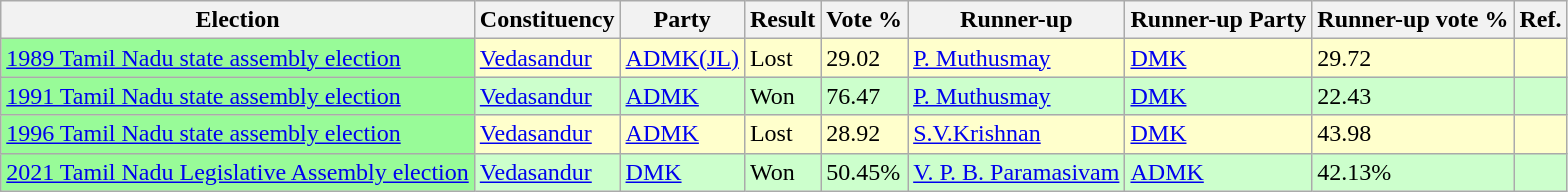<table class="wikitable">
<tr>
<th>Election</th>
<th>Constituency</th>
<th>Party</th>
<th>Result</th>
<th>Vote %</th>
<th>Runner-up</th>
<th>Runner-up Party</th>
<th>Runner-up vote %</th>
<th>Ref.</th>
</tr>
<tr style="background:#ffc;">
<td bgcolor="98FB98"><a href='#'>1989 Tamil Nadu state assembly election</a></td>
<td><a href='#'>Vedasandur</a></td>
<td><a href='#'>ADMK(JL)</a></td>
<td>Lost</td>
<td>29.02</td>
<td><a href='#'>P. Muthusmay</a></td>
<td><a href='#'>DMK</a></td>
<td>29.72</td>
<td></td>
</tr>
<tr style="background:#cfc;">
<td bgcolor="98FB98"><a href='#'>1991 Tamil Nadu state assembly election</a></td>
<td><a href='#'>Vedasandur</a></td>
<td><a href='#'>ADMK</a></td>
<td>Won</td>
<td>76.47</td>
<td><a href='#'>P. Muthusmay</a></td>
<td><a href='#'>DMK</a></td>
<td>22.43</td>
<td></td>
</tr>
<tr style="background:#ffc;">
<td bgcolor="98FB98"><a href='#'>1996 Tamil Nadu state assembly election</a></td>
<td><a href='#'>Vedasandur</a></td>
<td><a href='#'>ADMK</a></td>
<td>Lost</td>
<td>28.92</td>
<td><a href='#'>S.V.Krishnan</a></td>
<td><a href='#'>DMK</a></td>
<td>43.98</td>
<td></td>
</tr>
<tr style="background:#cfc;">
<td bgcolor=#98FB98><a href='#'>2021 Tamil Nadu Legislative Assembly election</a></td>
<td><a href='#'>Vedasandur</a></td>
<td><a href='#'>DMK</a></td>
<td>Won</td>
<td>50.45%</td>
<td><a href='#'>V. P. B. Paramasivam</a></td>
<td><a href='#'>ADMK</a></td>
<td>42.13%</td>
<td></td>
</tr>
</table>
